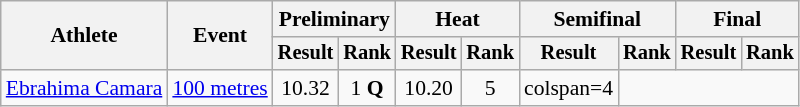<table class="wikitable" style="font-size:90%">
<tr>
<th rowspan="2">Athlete</th>
<th rowspan="2">Event</th>
<th colspan="2">Preliminary</th>
<th colspan="2">Heat</th>
<th colspan="2">Semifinal</th>
<th colspan="2">Final</th>
</tr>
<tr style="font-size:95%">
<th>Result</th>
<th>Rank</th>
<th>Result</th>
<th>Rank</th>
<th>Result</th>
<th>Rank</th>
<th>Result</th>
<th>Rank</th>
</tr>
<tr align=center>
<td align=left><a href='#'>Ebrahima Camara</a></td>
<td align=left><a href='#'>100 metres</a></td>
<td>10.32</td>
<td>1 <strong>Q</strong></td>
<td>10.20</td>
<td>5</td>
<td>colspan=4 </td>
</tr>
</table>
